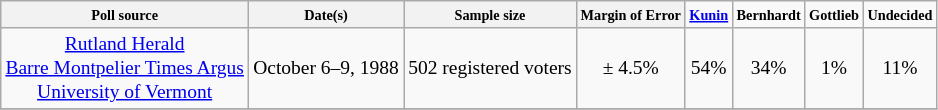<table class="wikitable" style="text-align:center;font-size:small;">
<tr>
<th style="font-size:88%"><small>Poll source</small></th>
<th style="font-size:88%"><small>Date(s)</small></th>
<th style="font-size:88%"><small>Sample size</small></th>
<th style="font-size:88%"><small>Margin of Error</small></th>
<td style="font-size:88%"><small><strong><a href='#'>Kunin</a></strong></small></td>
<td style="font-size:88%"><small><strong>Bernhardt</strong></small></td>
<td style="font-size:88%"><small><strong>Gottlieb</strong></small></td>
<td style="font-size:88%"><small><strong>Undecided</strong></small></td>
</tr>
<tr>
<td><a href='#'>Rutland Herald</a> <br> <a href='#'>Barre Montpelier Times Argus</a> <br> <a href='#'>University of Vermont</a></td>
<td>October 6–9, 1988</td>
<td>502 registered voters</td>
<td>± 4.5%</td>
<td>54%<em><strong></td>
<td>34%</td>
<td>1%</td>
<td>11%</td>
</tr>
<tr>
</tr>
</table>
